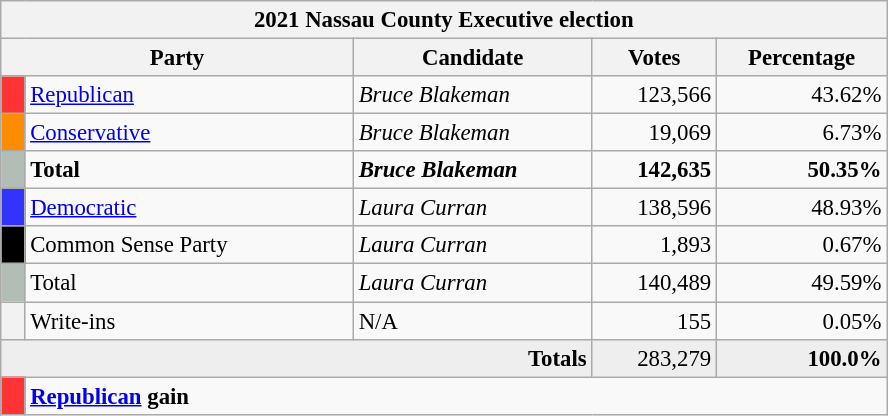<table class="wikitable" style="font-size: 95%;">
<tr>
<th colspan="5">2021 Nassau County Executive election</th>
</tr>
<tr>
<th colspan="2" style="width: 15em">Party</th>
<th style="width: 10em">Candidate</th>
<th style="width: 5em">Votes</th>
<th style="width: 7em">Percentage</th>
</tr>
<tr>
<th style="background-color:#FF3333; width: 3px"></th>
<td style="width: 130px"><a href='#'>Republican</a></td>
<td><em>Bruce Blakeman</em></td>
<td align="right">123,566</td>
<td align="right">43.62%</td>
</tr>
<tr>
<th style="background-color:#FF8C00; width: 3px"></th>
<td style="width: 130px"><a href='#'>Conservative</a></td>
<td><em>Bruce Blakeman</em></td>
<td align="right">19,069</td>
<td align="right">6.73%</td>
</tr>
<tr>
<th style="background-color:#B2BEB5; width: 3px"></th>
<td style="width: 130px"><strong>Total</strong></td>
<td><strong><em>Bruce Blakeman</em></strong></td>
<td align="right"><strong>142,635</strong></td>
<td align="right"><strong>50.35%</strong></td>
</tr>
<tr>
<th style="background-color:#3333FF; width: 3px"></th>
<td style="width: 130px"><a href='#'>Democratic</a></td>
<td><em>Laura Curran</em></td>
<td align="right">138,596</td>
<td align="right">48.93%</td>
</tr>
<tr>
<th style="background-color:#000000; width: 3px"></th>
<td style="width: 130px">Common Sense Party</td>
<td><em>Laura Curran</em></td>
<td align="right">1,893</td>
<td align="right">0.67%</td>
</tr>
<tr>
<th style="background-color:#B2BEB5; width: 3px"></th>
<td style="width: 130px">Total</td>
<td><em>Laura Curran</em></td>
<td align="right">140,489</td>
<td align="right">49.59%</td>
</tr>
<tr>
<th></th>
<td>Write-ins</td>
<td>N/A</td>
<td align="right">155</td>
<td align="right">0.05%</td>
</tr>
<tr bgcolor="#EEEEEE">
<td colspan="3" align="right"><strong>Totals</strong></td>
<td align="right">283,279</td>
<td align="right"><strong>100.0%</strong></td>
</tr>
<tr>
<th style="background-color:#FF3333; width: 3px"></th>
<td colspan="4"><strong><a href='#'>Republican</a> gain</strong></td>
</tr>
</table>
